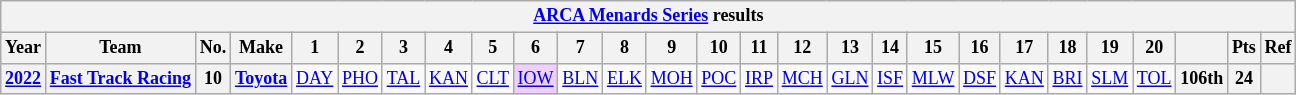<table class="wikitable" style="text-align:center; font-size:75%">
<tr>
<th colspan=48><a href='#'>ARCA Menards Series</a> results</th>
</tr>
<tr>
<th>Year</th>
<th>Team</th>
<th>No.</th>
<th>Make</th>
<th>1</th>
<th>2</th>
<th>3</th>
<th>4</th>
<th>5</th>
<th>6</th>
<th>7</th>
<th>8</th>
<th>9</th>
<th>10</th>
<th>11</th>
<th>12</th>
<th>13</th>
<th>14</th>
<th>15</th>
<th>16</th>
<th>17</th>
<th>18</th>
<th>19</th>
<th>20</th>
<th></th>
<th>Pts</th>
<th>Ref</th>
</tr>
<tr>
<th><a href='#'>2022</a></th>
<th><a href='#'>Fast Track Racing</a></th>
<th>10</th>
<th><a href='#'>Toyota</a></th>
<td><a href='#'>DAY</a></td>
<td><a href='#'>PHO</a></td>
<td><a href='#'>TAL</a></td>
<td><a href='#'>KAN</a></td>
<td><a href='#'>CLT</a></td>
<td style="background:#EFCFFF;"><a href='#'>IOW</a><br></td>
<td><a href='#'>BLN</a></td>
<td><a href='#'>ELK</a></td>
<td><a href='#'>MOH</a></td>
<td><a href='#'>POC</a></td>
<td><a href='#'>IRP</a></td>
<td><a href='#'>MCH</a></td>
<td><a href='#'>GLN</a></td>
<td><a href='#'>ISF</a></td>
<td><a href='#'>MLW</a></td>
<td><a href='#'>DSF</a></td>
<td><a href='#'>KAN</a></td>
<td><a href='#'>BRI</a></td>
<td><a href='#'>SLM</a></td>
<td><a href='#'>TOL</a></td>
<th>106th</th>
<th>24</th>
<th></th>
</tr>
</table>
